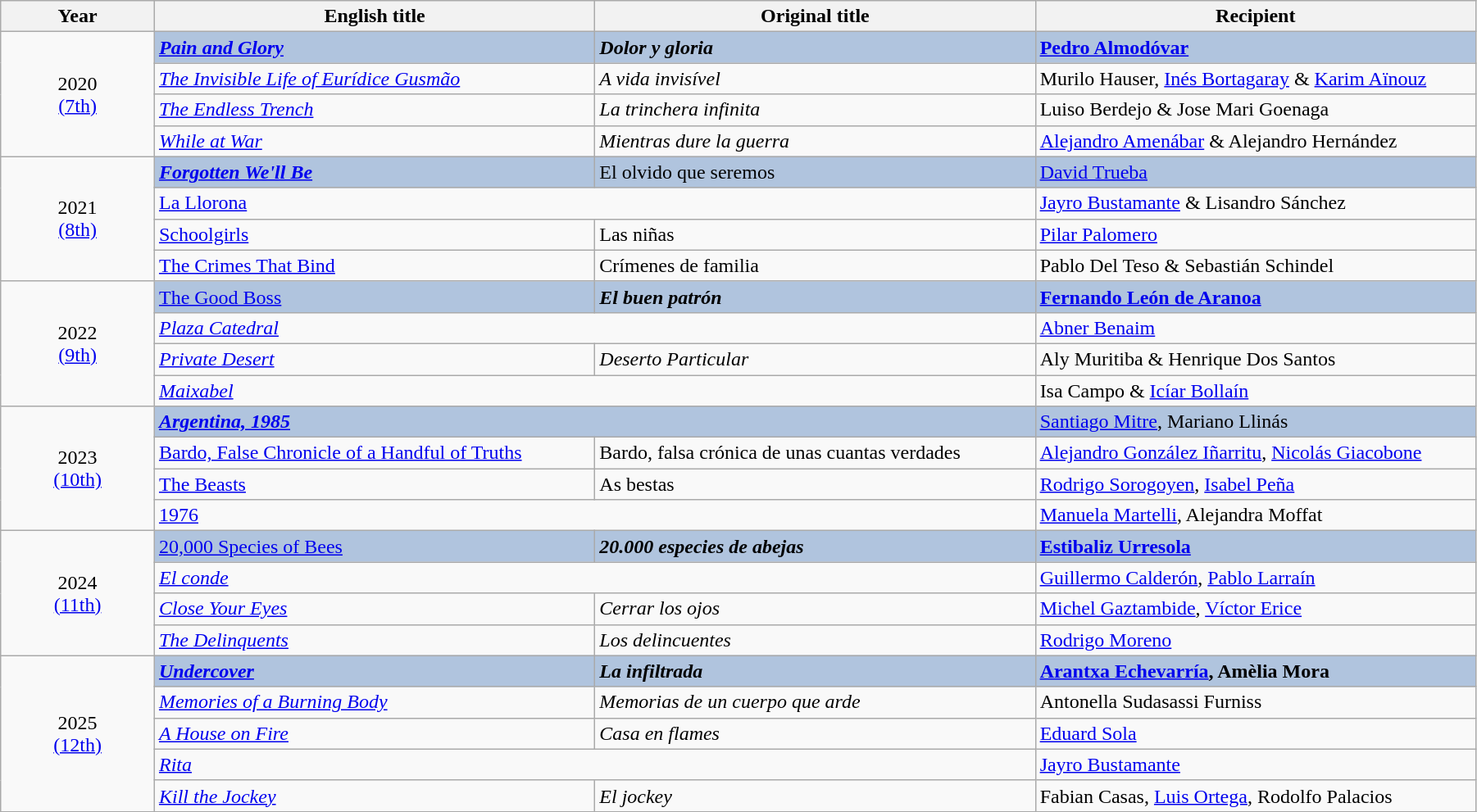<table class="wikitable" width="95%" cellpadding="6">
<tr>
<th width="100"><strong>Year</strong></th>
<th width="300"><strong>English title</strong></th>
<th width="300"><strong>Original title</strong></th>
<th width="300"><strong>Recipient</strong></th>
</tr>
<tr>
<td rowspan="4" style="text-align:center;">2020<br><a href='#'>(7th)</a><br></td>
<td style="background:#B0C4DE;"> <strong><em><a href='#'>Pain and Glory</a></em></strong></td>
<td style="background:#B0C4DE;"><strong><em>Dolor y gloria</em></strong></td>
<td style="background:#B0C4DE;"><strong><a href='#'>Pedro Almodóvar</a></strong></td>
</tr>
<tr>
<td> <em><a href='#'>The Invisible Life of Eurídice Gusmão</a></em></td>
<td><em>A vida invisível</em></td>
<td>Murilo Hauser, <a href='#'>Inés Bortagaray</a> & <a href='#'>Karim Aïnouz</a></td>
</tr>
<tr>
<td> <em><a href='#'>The Endless Trench</a></em></td>
<td><em>La trinchera infinita</em></td>
<td>Luiso Berdejo & Jose Mari Goenaga</td>
</tr>
<tr>
<td> <em><a href='#'>While at War</a></em></td>
<td><em>Mientras dure la guerra</em></td>
<td><a href='#'>Alejandro Amenábar</a> & Alejandro Hernández</td>
</tr>
<tr>
<td rowspan="4" style="text-align:center;">2021<br><a href='#'>(8th)</a><br></td>
<td style="background:#B0C4DE;"><strong> <em><a href='#'>Forgotten We'll Be</a><strong><em></td>
<td style="background:#B0C4DE;"></em></strong>El olvido que seremos<strong><em></td>
<td style="background:#B0C4DE;"></strong><a href='#'>David Trueba</a><strong></td>
</tr>
<tr>
<td colspan="2"> </em><a href='#'>La Llorona</a><em></td>
<td><a href='#'>Jayro Bustamante</a> & Lisandro Sánchez</td>
</tr>
<tr>
<td> </em><a href='#'>Schoolgirls</a><em></td>
<td></em>Las niñas<em></td>
<td><a href='#'>Pilar Palomero</a></td>
</tr>
<tr>
<td> </em><a href='#'>The Crimes That Bind</a><em></td>
<td></em>Crímenes de familia<em></td>
<td>Pablo Del Teso & Sebastián Schindel</td>
</tr>
<tr>
<td rowspan="4" style="text-align:center;">2022<br><a href='#'>(9th)</a><br></td>
<td style="background:#B0C4DE;"></strong> </em><a href='#'>The Good Boss</a></em></strong></td>
<td style="background:#B0C4DE;"><strong><em>El buen patrón</em></strong></td>
<td style="background:#B0C4DE;"><strong><a href='#'>Fernando León de Aranoa</a></strong></td>
</tr>
<tr>
<td colspan="2"> <em><a href='#'>Plaza Catedral</a></em></td>
<td><a href='#'>Abner Benaim</a></td>
</tr>
<tr>
<td> <em><a href='#'>Private Desert</a></em></td>
<td><em>Deserto Particular</em></td>
<td>Aly Muritiba & Henrique Dos Santos</td>
</tr>
<tr>
<td colspan="2"> <em><a href='#'>Maixabel</a></em></td>
<td>Isa Campo & <a href='#'>Icíar Bollaín</a></td>
</tr>
<tr>
<td rowspan="4" style="text-align:center;">2023<br><a href='#'>(10th)</a><br></td>
<td style="background:#B0C4DE;" colspan="2"><strong> <em><a href='#'>Argentina, 1985</a><strong><em></td>
<td style="background:#B0C4DE;"></strong><a href='#'>Santiago Mitre</a>, Mariano Llinás<strong></td>
</tr>
<tr>
<td> </em><a href='#'>Bardo, False Chronicle of a Handful of Truths</a><em></td>
<td></em>Bardo, falsa crónica de unas cuantas verdades<em></td>
<td><a href='#'>Alejandro González Iñarritu</a>, <a href='#'>Nicolás Giacobone</a></td>
</tr>
<tr>
<td> </em><a href='#'>The Beasts</a><em></td>
<td></em>As bestas<em></td>
<td><a href='#'>Rodrigo Sorogoyen</a>, <a href='#'>Isabel Peña</a></td>
</tr>
<tr>
<td colspan="2"> </em><a href='#'>1976</a><em></td>
<td><a href='#'>Manuela Martelli</a>, Alejandra Moffat</td>
</tr>
<tr>
<td rowspan="4" style="text-align:center;">2024<br><a href='#'>(11th)</a><br></td>
<td style="background:#B0C4DE;"></strong> </em><a href='#'>20,000 Species of Bees</a></em></strong></td>
<td style="background:#B0C4DE;"><strong><em>20.000 especies de abejas</em></strong></td>
<td style="background:#B0C4DE;"><strong><a href='#'>Estibaliz Urresola</a></strong></td>
</tr>
<tr>
<td colspan="2"> <em><a href='#'>El conde</a></em></td>
<td><a href='#'>Guillermo Calderón</a>, <a href='#'>Pablo Larraín</a></td>
</tr>
<tr>
<td> <em><a href='#'>Close Your Eyes</a></em></td>
<td><em>Cerrar los ojos</em></td>
<td><a href='#'>Michel Gaztambide</a>, <a href='#'>Víctor Erice</a></td>
</tr>
<tr>
<td> <em><a href='#'>The Delinquents</a></em></td>
<td><em>Los delincuentes</em></td>
<td><a href='#'>Rodrigo Moreno</a></td>
</tr>
<tr>
<td rowspan="5" style="text-align:center;">2025<br><a href='#'>(12th)</a><br></td>
<td style="background:#B0C4DE;"> <strong><em><a href='#'>Undercover</a></em></strong></td>
<td style="background:#B0C4DE;"><strong><em>La infiltrada</em></strong></td>
<td style="background:#B0C4DE;"><strong><a href='#'>Arantxa Echevarría</a>, Amèlia Mora</strong></td>
</tr>
<tr>
<td> <em><a href='#'>Memories of a Burning Body</a></em></td>
<td><em>Memorias de un cuerpo que arde</em></td>
<td>Antonella Sudasassi Furniss</td>
</tr>
<tr>
<td> <em><a href='#'>A House on Fire</a></em></td>
<td><em>Casa en flames</em></td>
<td><a href='#'>Eduard Sola</a></td>
</tr>
<tr>
<td colspan="2"> <em><a href='#'>Rita</a></em></td>
<td><a href='#'>Jayro Bustamante</a></td>
</tr>
<tr>
<td> <em><a href='#'>Kill the Jockey</a></em></td>
<td><em>El jockey</em></td>
<td>Fabian Casas, <a href='#'>Luis Ortega</a>, Rodolfo Palacios</td>
</tr>
<tr>
</tr>
</table>
